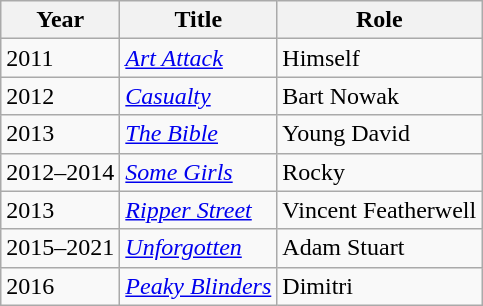<table class="wikitable sortable">
<tr>
<th>Year</th>
<th>Title</th>
<th>Role</th>
</tr>
<tr>
<td>2011</td>
<td><em><a href='#'>Art Attack</a></em></td>
<td>Himself</td>
</tr>
<tr>
<td>2012</td>
<td><em><a href='#'>Casualty</a></em></td>
<td>Bart Nowak</td>
</tr>
<tr>
<td>2013</td>
<td><em><a href='#'>The Bible</a></em></td>
<td>Young David</td>
</tr>
<tr>
<td>2012–2014</td>
<td><em><a href='#'>Some Girls</a></em></td>
<td>Rocky</td>
</tr>
<tr>
<td>2013</td>
<td><em><a href='#'>Ripper Street</a></em></td>
<td>Vincent Featherwell</td>
</tr>
<tr>
<td>2015–2021</td>
<td><em><a href='#'>Unforgotten</a></em></td>
<td>Adam Stuart</td>
</tr>
<tr>
<td>2016</td>
<td><em><a href='#'>Peaky Blinders</a></em></td>
<td>Dimitri</td>
</tr>
</table>
